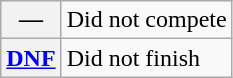<table class="wikitable">
<tr>
<th scope="row">—</th>
<td>Did not compete</td>
</tr>
<tr>
<th scope="row"><a href='#'>DNF</a></th>
<td>Did not finish</td>
</tr>
</table>
